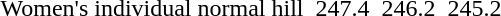<table>
<tr>
<td>Women's individual normal hill<br> </td>
<td></td>
<td>247.4</td>
<td></td>
<td>246.2</td>
<td></td>
<td>245.2</td>
</tr>
</table>
